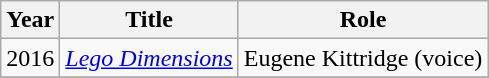<table class="wikitable sortable plainrowheaders">
<tr>
<th>Year</th>
<th>Title</th>
<th>Role</th>
</tr>
<tr>
<td>2016</td>
<td><em><a href='#'>Lego Dimensions</a></em></td>
<td>Eugene Kittridge (voice)</td>
</tr>
<tr>
</tr>
</table>
